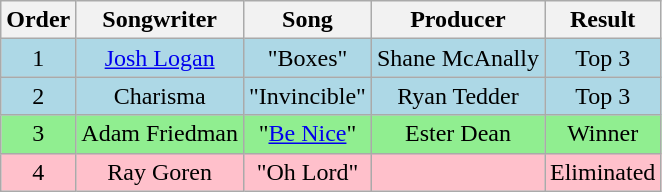<table class="wikitable plainrowheaders"  style="text-align:center">
<tr>
<th style="row">Order</th>
<th style="row">Songwriter</th>
<th style="row">Song</th>
<th style="row">Producer</th>
<th style="row">Result</th>
</tr>
<tr style="background:lightblue;">
<td>1</td>
<td><a href='#'>Josh Logan</a></td>
<td>"Boxes"</td>
<td>Shane McAnally</td>
<td>Top 3</td>
</tr>
<tr style="background:lightblue;">
<td>2</td>
<td>Charisma</td>
<td>"Invincible"</td>
<td>Ryan Tedder</td>
<td>Top 3</td>
</tr>
<tr style="background:lightgreen;">
<td>3</td>
<td>Adam Friedman</td>
<td>"<a href='#'>Be Nice</a>"</td>
<td>Ester Dean</td>
<td>Winner</td>
</tr>
<tr style="background:pink;">
<td>4</td>
<td>Ray Goren</td>
<td>"Oh Lord"</td>
<td></td>
<td>Eliminated</td>
</tr>
</table>
